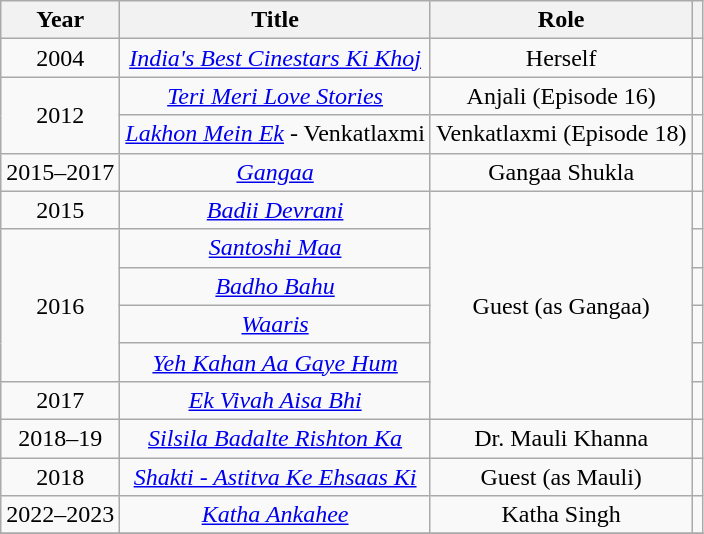<table class="wikitable" style="text-align:center;">
<tr>
<th>Year</th>
<th>Title</th>
<th>Role</th>
<th></th>
</tr>
<tr>
<td>2004</td>
<td><em><a href='#'>India's Best Cinestars Ki Khoj</a></em></td>
<td>Herself</td>
<td></td>
</tr>
<tr>
<td rowspan="2">2012</td>
<td><em><a href='#'>Teri Meri Love Stories</a></em></td>
<td>Anjali (Episode 16)</td>
<td></td>
</tr>
<tr>
<td><em><a href='#'>Lakhon Mein Ek</a></em> - Venkatlaxmi</td>
<td>Venkatlaxmi (Episode 18)</td>
<td></td>
</tr>
<tr>
<td>2015–2017</td>
<td><em><a href='#'>Gangaa</a></em></td>
<td>Gangaa Shukla</td>
<td></td>
</tr>
<tr>
<td>2015</td>
<td><em><a href='#'>Badii Devrani</a></em></td>
<td rowspan="6">Guest (as Gangaa)</td>
<td></td>
</tr>
<tr>
<td rowspan="4">2016</td>
<td><em><a href='#'>Santoshi Maa</a></em></td>
<td></td>
</tr>
<tr>
<td><em><a href='#'>Badho Bahu</a></em></td>
<td></td>
</tr>
<tr>
<td><em><a href='#'>Waaris</a></em></td>
<td></td>
</tr>
<tr>
<td><em><a href='#'>Yeh Kahan Aa Gaye Hum</a></em></td>
<td></td>
</tr>
<tr>
<td>2017</td>
<td><em><a href='#'>Ek Vivah Aisa Bhi</a></em></td>
<td></td>
</tr>
<tr>
<td>2018–19</td>
<td><em><a href='#'>Silsila Badalte Rishton Ka</a></em></td>
<td>Dr. Mauli Khanna</td>
<td></td>
</tr>
<tr>
<td>2018</td>
<td><em><a href='#'>Shakti - Astitva Ke Ehsaas Ki</a></em></td>
<td>Guest (as Mauli)</td>
<td></td>
</tr>
<tr>
<td>2022–2023</td>
<td><em><a href='#'>Katha Ankahee</a></em></td>
<td>Katha Singh</td>
<td></td>
</tr>
<tr>
</tr>
</table>
